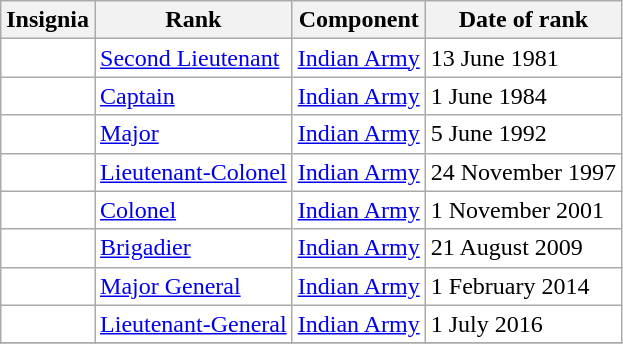<table class="wikitable" style="background:white">
<tr>
<th>Insignia</th>
<th>Rank</th>
<th>Component</th>
<th>Date of rank</th>
</tr>
<tr>
<td align="center"></td>
<td><a href='#'>Second Lieutenant</a></td>
<td><a href='#'>Indian Army</a></td>
<td>13 June 1981</td>
</tr>
<tr>
<td align="center"></td>
<td><a href='#'>Captain</a></td>
<td><a href='#'>Indian Army</a></td>
<td>1 June 1984</td>
</tr>
<tr>
<td align="center"></td>
<td><a href='#'>Major</a></td>
<td><a href='#'>Indian Army</a></td>
<td>5 June 1992</td>
</tr>
<tr>
<td align="center"></td>
<td><a href='#'>Lieutenant-Colonel</a></td>
<td><a href='#'>Indian Army</a></td>
<td>24 November 1997</td>
</tr>
<tr>
<td align="center"></td>
<td><a href='#'>Colonel</a></td>
<td><a href='#'>Indian Army</a></td>
<td>1 November 2001</td>
</tr>
<tr>
<td align="center"></td>
<td><a href='#'>Brigadier</a></td>
<td><a href='#'>Indian Army</a></td>
<td>21 August 2009</td>
</tr>
<tr>
<td align="center"></td>
<td><a href='#'>Major General</a></td>
<td><a href='#'>Indian Army</a></td>
<td>1 February 2014</td>
</tr>
<tr>
<td align="center"></td>
<td><a href='#'>Lieutenant-General</a></td>
<td><a href='#'>Indian Army</a></td>
<td>1 July 2016</td>
</tr>
<tr>
</tr>
</table>
